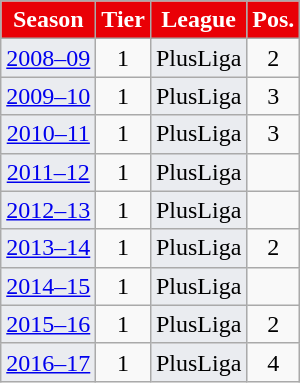<table class="wikitable" style="font-size:100%; text-align:center">
<tr>
<th style="color:#FFFFFF; background-color:#E90006">Season</th>
<th style="color:#FFFFFF; background-color:#E90006">Tier</th>
<th style="color:#FFFFFF; background-color:#E90006">League</th>
<th style="color:#FFFFFF; background-color:#E90006">Pos.</th>
</tr>
<tr>
<td style="background:#EAECF0"><a href='#'>2008–09</a></td>
<td align="center">1</td>
<td style="background:#EAECF0">PlusLiga</td>
<td align="center">2</td>
</tr>
<tr>
<td style="background:#EAECF0"><a href='#'>2009–10</a></td>
<td align="center">1</td>
<td style="background:#EAECF0">PlusLiga</td>
<td align="center">3</td>
</tr>
<tr>
<td style="background:#EAECF0"><a href='#'>2010–11</a></td>
<td align="center">1</td>
<td style="background:#EAECF0">PlusLiga</td>
<td align="center">3</td>
</tr>
<tr>
<td style="background:#EAECF0"><a href='#'>2011–12</a></td>
<td align="center">1</td>
<td style="background:#EAECF0">PlusLiga</td>
<td align="center"></td>
</tr>
<tr>
<td style="background:#EAECF0"><a href='#'>2012–13</a></td>
<td align="center">1</td>
<td style="background:#EAECF0">PlusLiga</td>
<td align="center"></td>
</tr>
<tr>
<td style="background:#EAECF0"><a href='#'>2013–14</a></td>
<td align="center">1</td>
<td style="background:#EAECF0">PlusLiga</td>
<td align="center">2</td>
</tr>
<tr>
<td style="background:#EAECF0"><a href='#'>2014–15</a></td>
<td align="center">1</td>
<td style="background:#EAECF0">PlusLiga</td>
<td align="center"></td>
</tr>
<tr>
<td style="background:#EAECF0"><a href='#'>2015–16</a></td>
<td align="center">1</td>
<td style="background:#EAECF0">PlusLiga</td>
<td align="center">2</td>
</tr>
<tr>
<td style="background:#EAECF0"><a href='#'>2016–17</a></td>
<td align="center">1</td>
<td style="background:#EAECF0">PlusLiga</td>
<td align="center">4</td>
</tr>
</table>
